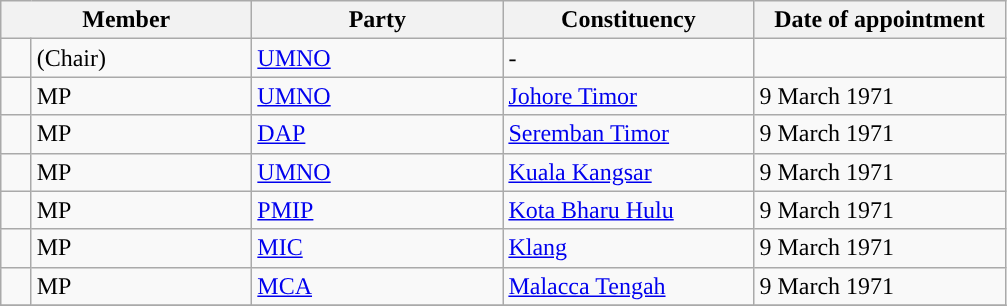<table class="sortable wikitable">
<tr>
<th width="160px" colspan="2" valign="top">Member</th>
<th width="160px" valign="top">Party</th>
<th width="160px" valign="top">Constituency</th>
<th width="160px" valign="top">Date of appointment</th>
</tr>
<tr>
<td></td>
<td> (Chair)</td>
<td><a href='#'>UMNO</a></td>
<td>-</td>
<td></td>
</tr>
<tr>
<td></td>
<td> MP</td>
<td><a href='#'>UMNO</a></td>
<td><a href='#'>Johore Timor</a></td>
<td>9 March 1971</td>
</tr>
<tr>
<td></td>
<td> MP</td>
<td><a href='#'>DAP</a></td>
<td><a href='#'>Seremban Timor</a></td>
<td>9 March 1971</td>
</tr>
<tr>
<td></td>
<td> MP</td>
<td><a href='#'>UMNO</a></td>
<td><a href='#'>Kuala Kangsar</a></td>
<td>9 March 1971</td>
</tr>
<tr>
<td></td>
<td> MP</td>
<td><a href='#'>PMIP</a></td>
<td><a href='#'>Kota Bharu Hulu</a></td>
<td>9 March 1971</td>
</tr>
<tr>
<td></td>
<td> MP</td>
<td><a href='#'>MIC</a></td>
<td><a href='#'>Klang</a></td>
<td>9 March 1971</td>
</tr>
<tr>
<td></td>
<td> MP</td>
<td><a href='#'>MCA</a></td>
<td><a href='#'>Malacca Tengah</a></td>
<td>9 March 1971</td>
</tr>
<tr>
</tr>
</table>
